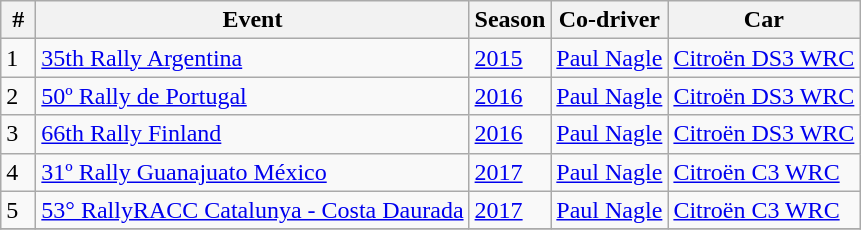<table class="wikitable">
<tr>
<th> # </th>
<th>Event</th>
<th>Season</th>
<th>Co-driver</th>
<th>Car</th>
</tr>
<tr>
<td>1</td>
<td> <a href='#'>35th Rally Argentina</a></td>
<td><a href='#'>2015</a></td>
<td> <a href='#'>Paul Nagle</a></td>
<td><a href='#'>Citroën DS3 WRC</a></td>
</tr>
<tr>
<td>2</td>
<td> <a href='#'>50º Rally de Portugal</a></td>
<td><a href='#'>2016</a></td>
<td> <a href='#'>Paul Nagle</a></td>
<td><a href='#'>Citroën DS3 WRC</a></td>
</tr>
<tr>
<td>3</td>
<td> <a href='#'>66th Rally Finland</a></td>
<td><a href='#'>2016</a></td>
<td> <a href='#'>Paul Nagle</a></td>
<td><a href='#'>Citroën DS3 WRC</a></td>
</tr>
<tr>
<td>4</td>
<td> <a href='#'>31º Rally Guanajuato México</a></td>
<td><a href='#'>2017</a></td>
<td> <a href='#'>Paul Nagle</a></td>
<td><a href='#'>Citroën C3 WRC</a></td>
</tr>
<tr>
<td>5</td>
<td> <a href='#'>53° RallyRACC Catalunya - Costa Daurada</a></td>
<td><a href='#'>2017</a></td>
<td> <a href='#'>Paul Nagle</a></td>
<td><a href='#'>Citroën C3 WRC</a></td>
</tr>
<tr>
</tr>
</table>
